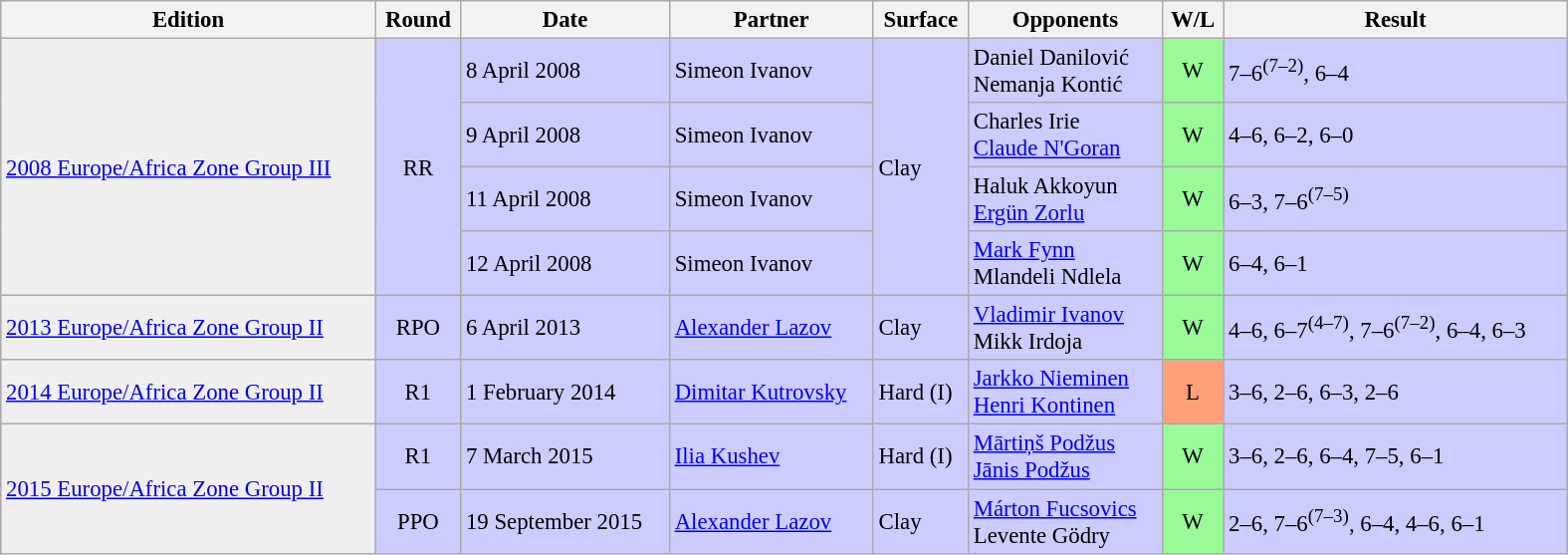<table class="wikitable" style="font-size:95%;" width="1050">
<tr>
<th>Edition</th>
<th>Round</th>
<th>Date</th>
<th>Partner</th>
<th>Surface</th>
<th>Opponents</th>
<th>W/L</th>
<th>Result</th>
</tr>
<tr bgcolor=#CCCCFF>
<td bgcolor=#efefef rowspan=4><a href='#'>2008 Europe/Africa Zone Group III</a></td>
<td align=center rowspan=4>RR</td>
<td>8 April 2008</td>
<td> Simeon Ivanov</td>
<td rowspan=4>Clay</td>
<td> Daniel Danilović<br> Nemanja Kontić</td>
<td bgcolor=#98FB98 align=center>W</td>
<td>7–6<sup>(7–2)</sup>, 6–4</td>
</tr>
<tr bgcolor=#CCCCFF>
<td>9 April 2008</td>
<td> Simeon Ivanov</td>
<td> Charles Irie<br> <a href='#'>Claude N'Goran</a></td>
<td bgcolor=#98FB98 align=center>W</td>
<td>4–6, 6–2, 6–0</td>
</tr>
<tr bgcolor=#CCCCFF>
<td>11 April 2008</td>
<td> Simeon Ivanov</td>
<td> Haluk Akkoyun<br> <a href='#'>Ergün Zorlu</a></td>
<td bgcolor=#98FB98 align=center>W</td>
<td>6–3, 7–6<sup>(7–5)</sup></td>
</tr>
<tr bgcolor=#CCCCFF>
<td>12 April 2008</td>
<td> Simeon Ivanov</td>
<td> <a href='#'>Mark Fynn</a><br> Mlandeli Ndlela</td>
<td bgcolor=#98FB98 align=center>W</td>
<td>6–4, 6–1</td>
</tr>
<tr bgcolor=#CCCCFF>
<td bgcolor=#efefef><a href='#'>2013 Europe/Africa Zone Group II</a></td>
<td align=center>RPO</td>
<td>6 April 2013</td>
<td> <a href='#'>Alexander Lazov</a></td>
<td>Clay</td>
<td> <a href='#'>Vladimir Ivanov</a><br> Mikk Irdoja</td>
<td bgcolor=#98FB98 align=center>W</td>
<td>4–6, 6–7<sup>(4–7)</sup>, 7–6<sup>(7–2)</sup>, 6–4, 6–3</td>
</tr>
<tr bgcolor=#CCCCFF>
<td bgcolor=#efefef><a href='#'>2014 Europe/Africa Zone Group II</a></td>
<td align=center>R1</td>
<td>1 February 2014</td>
<td> <a href='#'>Dimitar Kutrovsky</a></td>
<td>Hard (I)</td>
<td> <a href='#'>Jarkko Nieminen</a><br> <a href='#'>Henri Kontinen</a></td>
<td bgcolor=#FFA07A align=center>L</td>
<td>3–6, 2–6, 6–3, 2–6</td>
</tr>
<tr bgcolor=#CCCCFF>
<td bgcolor=#efefef rowspan=2><a href='#'>2015 Europe/Africa Zone Group II</a></td>
<td align=center>R1</td>
<td>7 March 2015</td>
<td> <a href='#'>Ilia Kushev</a></td>
<td>Hard (I)</td>
<td> <a href='#'>Mārtiņš Podžus</a><br> <a href='#'>Jānis Podžus</a></td>
<td bgcolor=#98FB98 align=center>W</td>
<td>3–6, 2–6, 6–4, 7–5, 6–1</td>
</tr>
<tr bgcolor=#CCCCFF>
<td align=center>PPO</td>
<td>19 September 2015</td>
<td> <a href='#'>Alexander Lazov</a></td>
<td>Clay</td>
<td> <a href='#'>Márton Fucsovics</a><br> Levente Gödry</td>
<td bgcolor=#98FB98 align=center>W</td>
<td>2–6, 7–6<sup>(7–3)</sup>, 6–4, 4–6, 6–1</td>
</tr>
</table>
